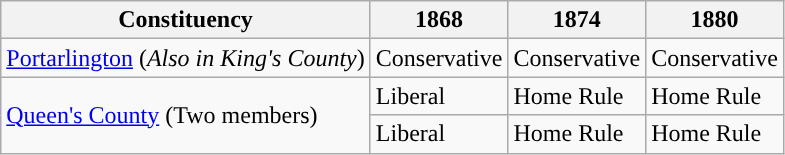<table class="wikitable">
<tr>
<th>Constituency</th>
<th>1868</th>
<th>1874</th>
<th>1880</th>
</tr>
<tr>
<td><a href='#'>Portarlington</a> (<em>Also in King's County</em>)</td>
<td>Conservative</td>
<td>Conservative</td>
<td>Conservative</td>
</tr>
<tr>
<td rowspan="2"><a href='#'>Queen's County</a> (Two members)</td>
<td>Liberal</td>
<td>Home Rule</td>
<td>Home Rule</td>
</tr>
<tr>
<td>Liberal</td>
<td>Home Rule</td>
<td>Home Rule</td>
</tr>
</table>
